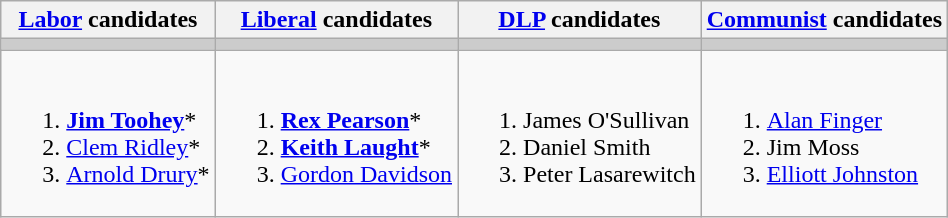<table class="wikitable">
<tr>
<th><a href='#'>Labor</a> candidates</th>
<th><a href='#'>Liberal</a> candidates</th>
<th><a href='#'>DLP</a> candidates</th>
<th><a href='#'>Communist</a> candidates</th>
</tr>
<tr bgcolor="#cccccc">
<td></td>
<td></td>
<td></td>
<td></td>
</tr>
<tr>
<td><br><ol><li><strong><a href='#'>Jim Toohey</a></strong>*</li><li><a href='#'>Clem Ridley</a>*</li><li><a href='#'>Arnold Drury</a>*</li></ol></td>
<td><br><ol><li><strong><a href='#'>Rex Pearson</a></strong>*</li><li><strong><a href='#'>Keith Laught</a></strong>*</li><li><a href='#'>Gordon Davidson</a></li></ol></td>
<td valign=top><br><ol><li>James O'Sullivan</li><li>Daniel Smith</li><li>Peter Lasarewitch</li></ol></td>
<td valign=top><br><ol><li><a href='#'>Alan Finger</a></li><li>Jim Moss</li><li><a href='#'>Elliott Johnston</a></li></ol></td>
</tr>
</table>
